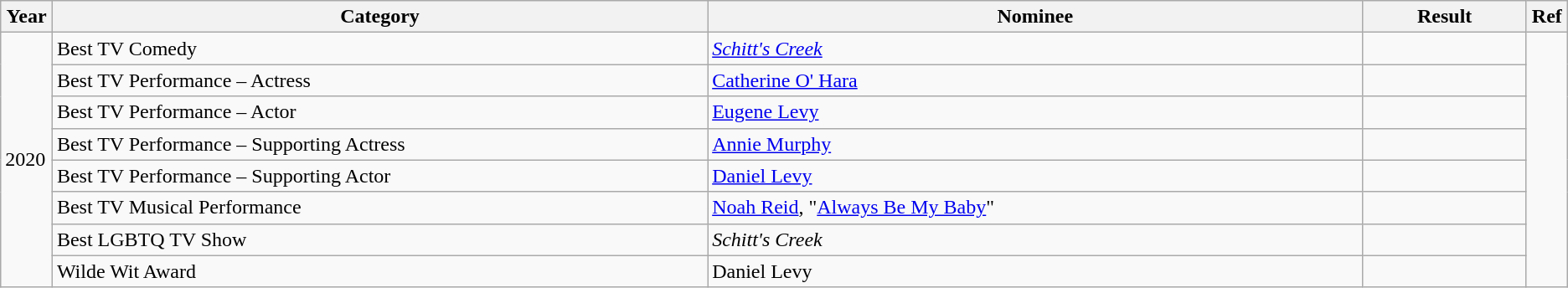<table class="wikitable">
<tr>
<th width="3%">Year</th>
<th width="40%">Category</th>
<th width="40%">Nominee</th>
<th width="10%">Result</th>
<th width="2%">Ref</th>
</tr>
<tr>
<td rowspan="8">2020</td>
<td>Best TV Comedy</td>
<td><em><a href='#'>Schitt's Creek</a></em></td>
<td></td>
<td rowspan="8"></td>
</tr>
<tr>
<td>Best TV Performance – Actress</td>
<td><a href='#'>Catherine O' Hara</a></td>
<td></td>
</tr>
<tr>
<td>Best TV Performance – Actor</td>
<td><a href='#'>Eugene Levy</a></td>
<td></td>
</tr>
<tr>
<td>Best TV Performance – Supporting Actress</td>
<td><a href='#'>Annie Murphy</a></td>
<td></td>
</tr>
<tr>
<td>Best TV Performance – Supporting Actor</td>
<td><a href='#'>Daniel Levy</a></td>
<td></td>
</tr>
<tr>
<td>Best TV Musical Performance</td>
<td><a href='#'>Noah Reid</a>, "<a href='#'>Always Be My Baby</a>"</td>
<td></td>
</tr>
<tr>
<td>Best LGBTQ TV Show</td>
<td><em>Schitt's Creek</em></td>
<td></td>
</tr>
<tr>
<td>Wilde Wit Award</td>
<td>Daniel Levy</td>
<td></td>
</tr>
</table>
